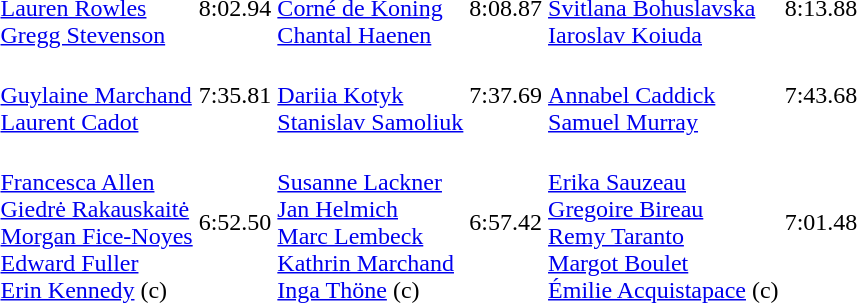<table>
<tr>
<th></th>
<td><br><a href='#'>Lauren Rowles</a><br><a href='#'>Gregg Stevenson</a></td>
<td>8:02.94</td>
<td><br><a href='#'>Corné de Koning</a><br><a href='#'>Chantal Haenen</a></td>
<td>8:08.87</td>
<td><br><a href='#'>Svitlana Bohuslavska</a><br><a href='#'>Iaroslav Koiuda</a></td>
<td>8:13.88</td>
</tr>
<tr>
<th></th>
<td><br><a href='#'>Guylaine Marchand</a><br><a href='#'>Laurent Cadot</a></td>
<td>7:35.81</td>
<td><br><a href='#'>Dariia Kotyk</a><br><a href='#'>Stanislav Samoliuk</a></td>
<td>7:37.69</td>
<td><br><a href='#'>Annabel Caddick</a><br><a href='#'>Samuel Murray</a></td>
<td>7:43.68</td>
</tr>
<tr>
<th></th>
<td><br><a href='#'>Francesca Allen</a><br><a href='#'>Giedrė Rakauskaitė</a><br><a href='#'>Morgan Fice-Noyes</a><br><a href='#'>Edward Fuller</a><br><a href='#'>Erin Kennedy</a> (c)</td>
<td>6:52.50</td>
<td><br><a href='#'>Susanne Lackner</a><br><a href='#'>Jan Helmich</a><br><a href='#'>Marc Lembeck</a><br><a href='#'>Kathrin Marchand</a><br><a href='#'>Inga Thöne</a> (c)</td>
<td>6:57.42</td>
<td><br><a href='#'>Erika Sauzeau</a><br><a href='#'>Gregoire Bireau</a><br><a href='#'>Remy Taranto</a><br><a href='#'>Margot Boulet</a><br><a href='#'>Émilie Acquistapace</a> (c)</td>
<td>7:01.48</td>
</tr>
</table>
